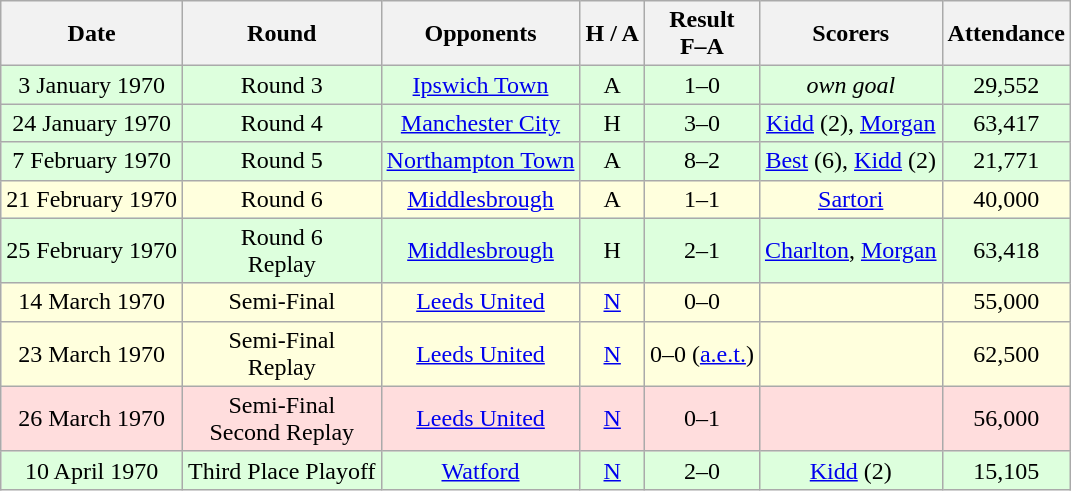<table class="wikitable" style="text-align:center">
<tr>
<th>Date</th>
<th>Round</th>
<th>Opponents</th>
<th>H / A</th>
<th>Result<br>F–A</th>
<th>Scorers</th>
<th>Attendance</th>
</tr>
<tr bgcolor="#ddffdd">
<td>3 January 1970</td>
<td>Round 3</td>
<td><a href='#'>Ipswich Town</a></td>
<td>A</td>
<td>1–0</td>
<td><em>own goal</em></td>
<td>29,552</td>
</tr>
<tr bgcolor="#ddffdd">
<td>24 January 1970</td>
<td>Round 4</td>
<td><a href='#'>Manchester City</a></td>
<td>H</td>
<td>3–0</td>
<td><a href='#'>Kidd</a> (2), <a href='#'>Morgan</a></td>
<td>63,417</td>
</tr>
<tr bgcolor="#ddffdd">
<td>7 February 1970</td>
<td>Round 5</td>
<td><a href='#'>Northampton Town</a></td>
<td>A</td>
<td>8–2</td>
<td><a href='#'>Best</a> (6), <a href='#'>Kidd</a> (2)</td>
<td>21,771</td>
</tr>
<tr bgcolor="#ffffdd">
<td>21 February 1970</td>
<td>Round 6</td>
<td><a href='#'>Middlesbrough</a></td>
<td>A</td>
<td>1–1</td>
<td><a href='#'>Sartori</a></td>
<td>40,000</td>
</tr>
<tr bgcolor="#ddffdd">
<td>25 February 1970</td>
<td>Round 6<br>Replay</td>
<td><a href='#'>Middlesbrough</a></td>
<td>H</td>
<td>2–1</td>
<td><a href='#'>Charlton</a>, <a href='#'>Morgan</a></td>
<td>63,418</td>
</tr>
<tr bgcolor="#ffffdd">
<td>14 March 1970</td>
<td>Semi-Final</td>
<td><a href='#'>Leeds United</a></td>
<td><a href='#'>N</a></td>
<td>0–0</td>
<td></td>
<td>55,000</td>
</tr>
<tr bgcolor="#ffffdd">
<td>23 March 1970</td>
<td>Semi-Final<br>Replay</td>
<td><a href='#'>Leeds United</a></td>
<td><a href='#'>N</a></td>
<td>0–0 (<a href='#'>a.e.t.</a>)</td>
<td></td>
<td>62,500</td>
</tr>
<tr bgcolor="#ffdddd">
<td>26 March 1970</td>
<td>Semi-Final<br>Second Replay</td>
<td><a href='#'>Leeds United</a></td>
<td><a href='#'>N</a></td>
<td>0–1</td>
<td></td>
<td>56,000</td>
</tr>
<tr bgcolor="#ddffdd">
<td>10 April 1970</td>
<td>Third Place Playoff</td>
<td><a href='#'>Watford</a></td>
<td><a href='#'>N</a></td>
<td>2–0</td>
<td><a href='#'>Kidd</a> (2)</td>
<td>15,105</td>
</tr>
</table>
